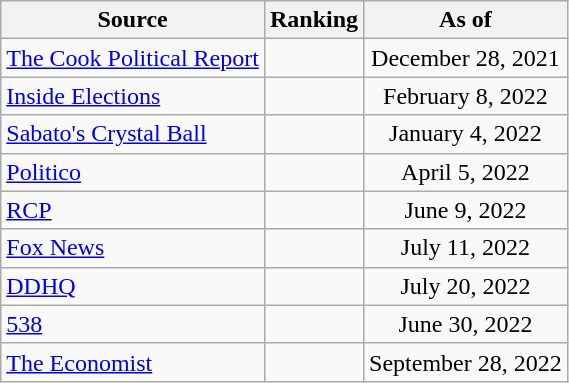<table class="wikitable" style="text-align:center">
<tr>
<th>Source</th>
<th>Ranking</th>
<th>As of</th>
</tr>
<tr>
<td align=left><a href='#'>The Cook Political Report</a></td>
<td></td>
<td>December 28, 2021</td>
</tr>
<tr>
<td align=left><a href='#'>Inside Elections</a></td>
<td></td>
<td>February 8, 2022</td>
</tr>
<tr>
<td align=left><a href='#'>Sabato's Crystal Ball</a></td>
<td></td>
<td>January 4, 2022</td>
</tr>
<tr>
<td style="text-align:left;"><a href='#'>Politico</a></td>
<td></td>
<td>April 5, 2022</td>
</tr>
<tr>
<td style="text-align:left;"><a href='#'>RCP</a></td>
<td></td>
<td>June 9, 2022</td>
</tr>
<tr>
<td align=left><a href='#'>Fox News</a></td>
<td></td>
<td>July 11, 2022</td>
</tr>
<tr>
<td style="text-align:left;"><a href='#'>DDHQ</a></td>
<td></td>
<td>July 20, 2022</td>
</tr>
<tr>
<td style="text-align:left;"><a href='#'>538</a></td>
<td></td>
<td>June 30, 2022</td>
</tr>
<tr>
<td align="left"><a href='#'>The Economist</a></td>
<td></td>
<td>September 28, 2022</td>
</tr>
</table>
